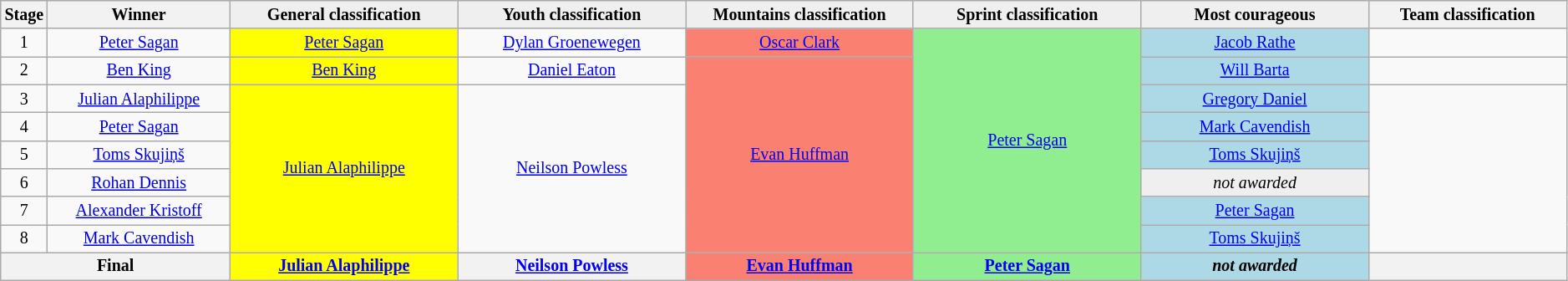<table class="wikitable" style="text-align: center; font-size:smaller;">
<tr style="background:#efefef;">
<th>Stage</th>
<th style="width:12%;">Winner</th>
<th style="background:#efefef; width:15%;"><strong>General classification</strong><br></th>
<th style="background:#efefef; width:15%;"><strong>Youth classification</strong><br></th>
<th style="background:#efefef; width:15%;"><strong>Mountains classification</strong><br></th>
<th style="background:#efefef; width:15%;"><strong>Sprint classification</strong><br></th>
<th style="background:#efefef; width:15%;"><strong>Most courageous</strong><br></th>
<th style="width:25%;"><strong>Team classification</strong></th>
</tr>
<tr>
<td>1</td>
<td><a href='#'>Peter Sagan</a></td>
<td style="background:yellow;" rowspan=1><a href='#'>Peter Sagan</a></td>
<td><a href='#'>Dylan Groenewegen</a></td>
<td style="background:salmon;"><a href='#'>Oscar Clark</a></td>
<td style="background:lightgreen;" rowspan=8><a href='#'>Peter Sagan</a></td>
<td style="background:lightblue;"><a href='#'>Jacob Rathe</a></td>
<td></td>
</tr>
<tr>
<td>2</td>
<td><a href='#'>Ben King</a></td>
<td style="background:yellow;" rowspan=1><a href='#'>Ben King</a></td>
<td><a href='#'>Daniel Eaton</a></td>
<td style="background:salmon;" rowspan=7><a href='#'>Evan Huffman</a></td>
<td style="background:lightblue;"><a href='#'>Will Barta</a></td>
<td></td>
</tr>
<tr>
<td>3</td>
<td><a href='#'>Julian Alaphilippe</a></td>
<td style="background:yellow;" rowspan=6><a href='#'>Julian Alaphilippe</a></td>
<td rowspan=6><a href='#'>Neilson Powless</a></td>
<td style="background:lightblue;"><a href='#'>Gregory Daniel</a></td>
<td rowspan=6></td>
</tr>
<tr>
<td>4</td>
<td><a href='#'>Peter Sagan</a></td>
<td style="background:lightblue;"><a href='#'>Mark Cavendish</a></td>
</tr>
<tr>
<td>5</td>
<td><a href='#'>Toms Skujiņš</a></td>
<td style="background:lightblue;"><a href='#'>Toms Skujiņš</a></td>
</tr>
<tr>
<td>6</td>
<td><a href='#'>Rohan Dennis</a></td>
<td style="background:#EFEFEF;"><em>not awarded</em></td>
</tr>
<tr>
<td>7</td>
<td><a href='#'>Alexander Kristoff</a></td>
<td style="background:lightblue;"><a href='#'>Peter Sagan</a></td>
</tr>
<tr>
<td>8</td>
<td><a href='#'>Mark Cavendish</a></td>
<td style="background:lightblue;"><a href='#'>Toms Skujiņš</a></td>
</tr>
<tr>
<th colspan=2><strong>Final</strong></th>
<th style="background:yellow;"><a href='#'>Julian Alaphilippe</a></th>
<th><a href='#'>Neilson Powless</a></th>
<th style="background:salmon;"><a href='#'>Evan Huffman</a></th>
<th style="background:lightgreen;"><a href='#'>Peter Sagan</a></th>
<th style="background:lightblue;"><em>not awarded</em></th>
<th></th>
</tr>
</table>
